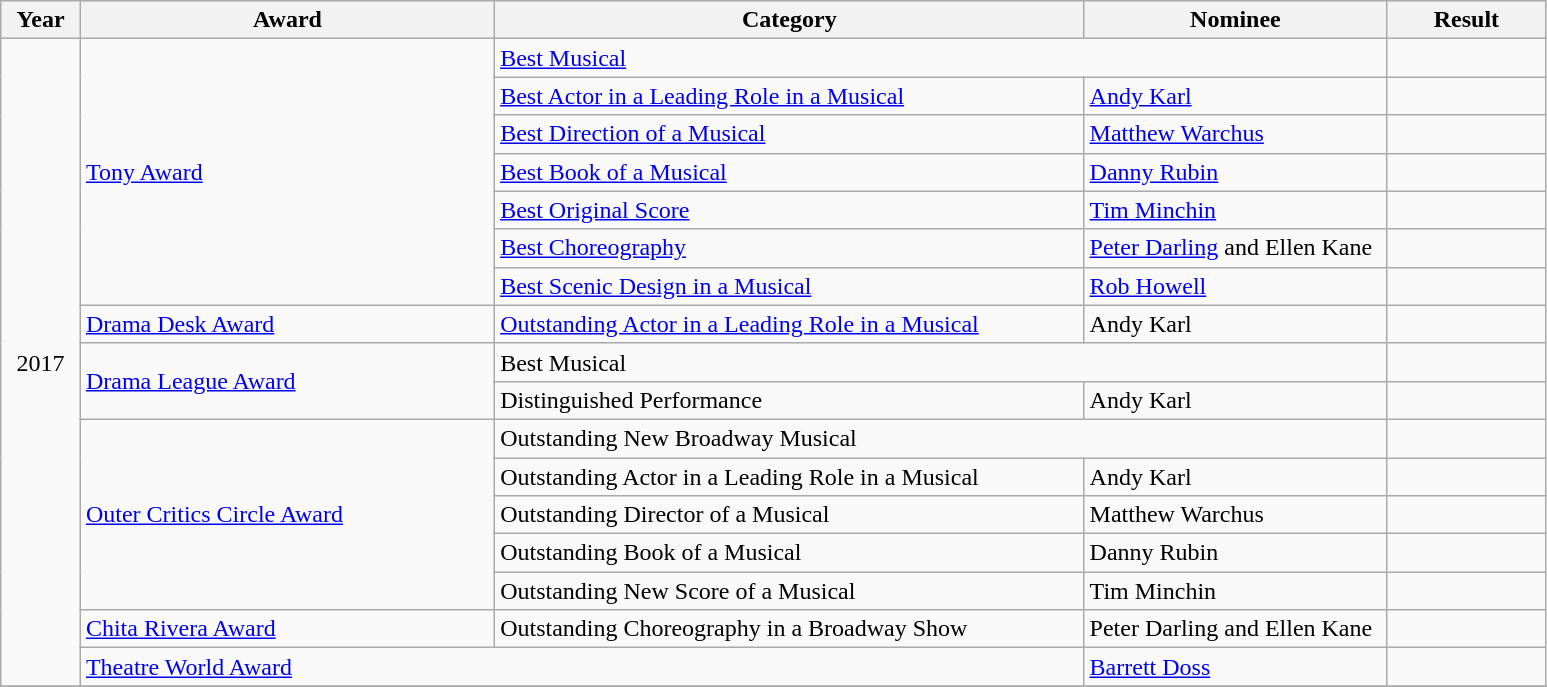<table class="wikitable">
<tr>
<th width="5%">Year</th>
<th width="26%">Award</th>
<th width="37%">Category</th>
<th width="19%">Nominee</th>
<th width="10%">Result</th>
</tr>
<tr>
<td rowspan="17" align="center">2017</td>
<td rowspan="7"><a href='#'>Tony Award</a></td>
<td colspan="2"><a href='#'>Best Musical</a></td>
<td></td>
</tr>
<tr>
<td><a href='#'>Best Actor in a Leading Role in a Musical</a></td>
<td><a href='#'>Andy Karl</a></td>
<td></td>
</tr>
<tr>
<td><a href='#'>Best Direction of a Musical</a></td>
<td><a href='#'>Matthew Warchus</a></td>
<td></td>
</tr>
<tr>
<td><a href='#'>Best Book of a Musical</a></td>
<td><a href='#'>Danny Rubin</a></td>
<td></td>
</tr>
<tr>
<td><a href='#'>Best Original Score</a></td>
<td><a href='#'>Tim Minchin</a></td>
<td></td>
</tr>
<tr>
<td><a href='#'>Best Choreography</a></td>
<td><a href='#'>Peter Darling</a> and Ellen Kane</td>
<td></td>
</tr>
<tr>
<td><a href='#'>Best Scenic Design in a Musical</a></td>
<td><a href='#'>Rob Howell</a></td>
<td></td>
</tr>
<tr>
<td><a href='#'>Drama Desk Award</a></td>
<td><a href='#'>Outstanding Actor in a Leading Role in a Musical</a></td>
<td>Andy Karl</td>
<td></td>
</tr>
<tr>
<td rowspan="2"><a href='#'>Drama League Award</a></td>
<td colspan="2">Best Musical</td>
<td></td>
</tr>
<tr>
<td>Distinguished Performance</td>
<td>Andy Karl</td>
<td></td>
</tr>
<tr>
<td rowspan="5"><a href='#'>Outer Critics Circle Award</a></td>
<td colspan="2">Outstanding New Broadway Musical</td>
<td></td>
</tr>
<tr>
<td>Outstanding Actor in a Leading Role in a Musical</td>
<td>Andy Karl</td>
<td></td>
</tr>
<tr>
<td>Outstanding Director of a Musical</td>
<td>Matthew Warchus</td>
<td></td>
</tr>
<tr>
<td>Outstanding Book of a Musical</td>
<td>Danny Rubin</td>
<td></td>
</tr>
<tr>
<td>Outstanding New Score of a Musical</td>
<td>Tim Minchin</td>
<td></td>
</tr>
<tr>
<td><a href='#'>Chita Rivera Award</a></td>
<td>Outstanding Choreography in a Broadway Show</td>
<td>Peter Darling and Ellen Kane</td>
<td></td>
</tr>
<tr>
<td colspan="2"><a href='#'>Theatre World Award</a></td>
<td><a href='#'>Barrett Doss</a></td>
<td></td>
</tr>
<tr>
</tr>
</table>
